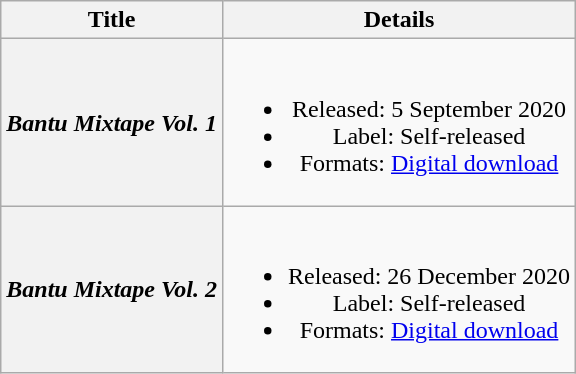<table class="wikitable plainrowheaders" style="text-align:center;">
<tr>
<th scope="col" rowspan="1">Title</th>
<th scope="col" rowspan="1">Details</th>
</tr>
<tr>
<th scope="row"><em>Bantu Mixtape Vol. 1</em></th>
<td><br><ul><li>Released: 5 September 2020</li><li>Label: Self-released</li><li>Formats: <a href='#'>Digital download</a></li></ul></td>
</tr>
<tr>
<th scope="row"><em>Bantu Mixtape Vol. 2</em></th>
<td><br><ul><li>Released: 26 December 2020</li><li>Label: Self-released</li><li>Formats: <a href='#'>Digital download</a></li></ul></td>
</tr>
</table>
